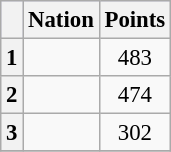<table class=wikitable style="font-size:95%;">
<tr style="background:#ccccff;">
<th></th>
<th>Nation</th>
<th>Points</th>
</tr>
<tr>
<th>1</th>
<td></td>
<td align="center">483</td>
</tr>
<tr>
<th>2</th>
<td></td>
<td align="center">474</td>
</tr>
<tr>
<th>3</th>
<td></td>
<td align="center">302</td>
</tr>
<tr>
</tr>
</table>
